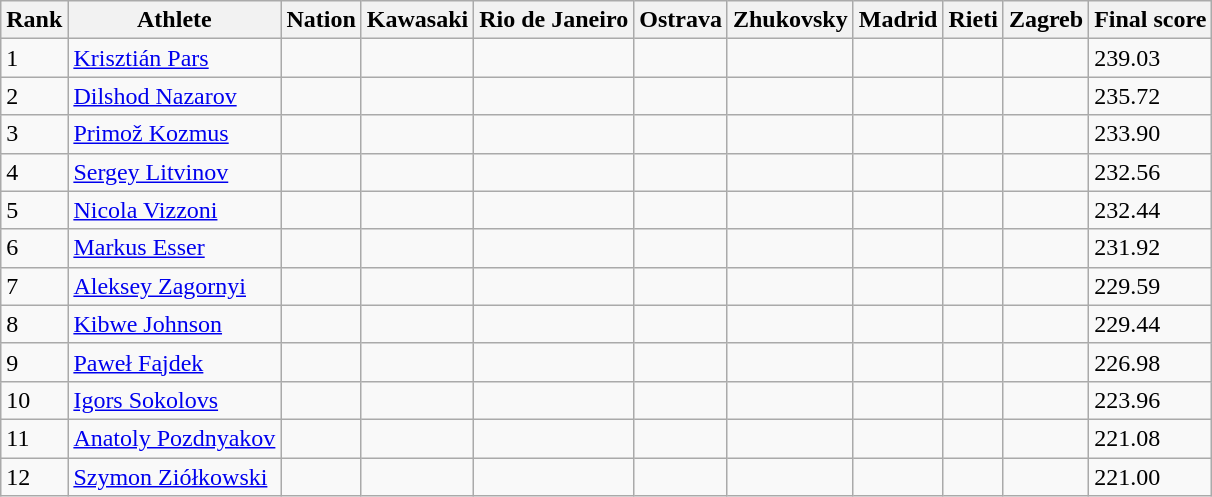<table class=wikitable>
<tr>
<th>Rank</th>
<th>Athlete</th>
<th>Nation</th>
<th>Kawasaki</th>
<th>Rio de Janeiro</th>
<th>Ostrava</th>
<th>Zhukovsky</th>
<th>Madrid</th>
<th>Rieti</th>
<th>Zagreb</th>
<th>Final score</th>
</tr>
<tr>
<td>1</td>
<td><a href='#'>Krisztián Pars</a></td>
<td></td>
<td></td>
<td></td>
<td></td>
<td></td>
<td></td>
<td></td>
<td></td>
<td>239.03</td>
</tr>
<tr>
<td>2</td>
<td><a href='#'>Dilshod Nazarov</a></td>
<td></td>
<td></td>
<td></td>
<td></td>
<td></td>
<td></td>
<td></td>
<td></td>
<td>235.72</td>
</tr>
<tr>
<td>3</td>
<td><a href='#'>Primož Kozmus</a></td>
<td></td>
<td></td>
<td></td>
<td></td>
<td></td>
<td></td>
<td></td>
<td></td>
<td>233.90</td>
</tr>
<tr>
<td>4</td>
<td><a href='#'>Sergey Litvinov</a></td>
<td></td>
<td></td>
<td></td>
<td></td>
<td></td>
<td></td>
<td></td>
<td></td>
<td>232.56</td>
</tr>
<tr>
<td>5</td>
<td><a href='#'>Nicola Vizzoni</a></td>
<td></td>
<td></td>
<td></td>
<td></td>
<td></td>
<td></td>
<td></td>
<td></td>
<td>232.44</td>
</tr>
<tr>
<td>6</td>
<td><a href='#'>Markus Esser</a></td>
<td></td>
<td></td>
<td></td>
<td></td>
<td></td>
<td></td>
<td></td>
<td></td>
<td>231.92</td>
</tr>
<tr>
<td>7</td>
<td><a href='#'>Aleksey Zagornyi</a></td>
<td></td>
<td></td>
<td></td>
<td></td>
<td></td>
<td></td>
<td></td>
<td></td>
<td>229.59</td>
</tr>
<tr>
<td>8</td>
<td><a href='#'>Kibwe Johnson</a></td>
<td></td>
<td></td>
<td></td>
<td></td>
<td></td>
<td></td>
<td></td>
<td></td>
<td>229.44</td>
</tr>
<tr>
<td>9</td>
<td><a href='#'>Paweł Fajdek</a></td>
<td></td>
<td></td>
<td></td>
<td></td>
<td></td>
<td></td>
<td></td>
<td></td>
<td>226.98</td>
</tr>
<tr>
<td>10</td>
<td><a href='#'>Igors Sokolovs</a></td>
<td></td>
<td></td>
<td></td>
<td></td>
<td></td>
<td></td>
<td></td>
<td></td>
<td>223.96</td>
</tr>
<tr>
<td>11</td>
<td><a href='#'>Anatoly Pozdnyakov</a></td>
<td></td>
<td></td>
<td></td>
<td></td>
<td></td>
<td></td>
<td></td>
<td></td>
<td>221.08</td>
</tr>
<tr>
<td>12</td>
<td><a href='#'>Szymon Ziółkowski</a></td>
<td></td>
<td></td>
<td></td>
<td></td>
<td></td>
<td></td>
<td></td>
<td></td>
<td>221.00</td>
</tr>
</table>
